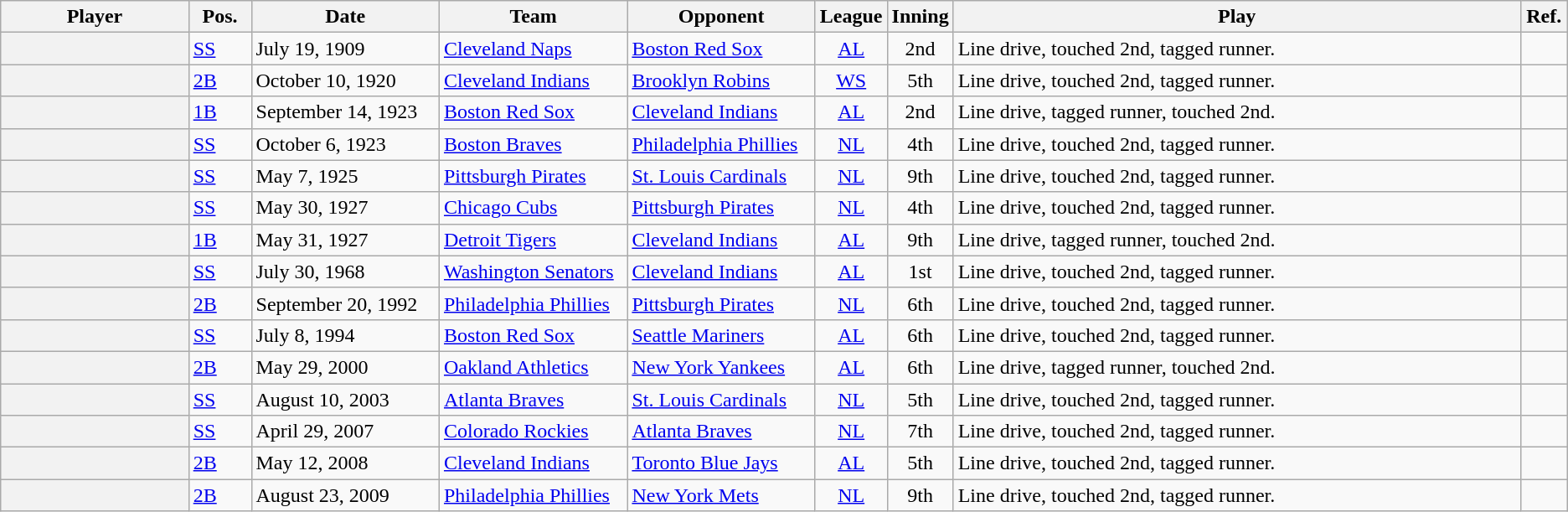<table class="wikitable sortable plainrowheaders">
<tr>
<th scope="col" width="12%">Player</th>
<th scope="col" width="4%">Pos.</th>
<th scope="col" width="12%">Date</th>
<th scope="col" width="12%">Team</th>
<th scope="col" width="12%">Opponent</th>
<th scope="col" width="2%">League</th>
<th scope="col" width="2%">Inning</th>
<th scope="col" class="unsortable">Play</th>
<th scope="col" class="unsortable" width="3%">Ref.</th>
</tr>
<tr>
<th scope="row"></th>
<td><a href='#'>SS</a></td>
<td>July 19, 1909</td>
<td><a href='#'>Cleveland Naps</a></td>
<td><a href='#'>Boston Red Sox</a></td>
<td align=center><a href='#'>AL</a></td>
<td align=center>2nd</td>
<td>Line drive, touched 2nd, tagged runner.</td>
<td></td>
</tr>
<tr>
<th scope="row"></th>
<td><a href='#'>2B</a></td>
<td>October 10, 1920</td>
<td><a href='#'>Cleveland Indians</a></td>
<td><a href='#'>Brooklyn Robins</a></td>
<td align=center><a href='#'>WS</a></td>
<td align=center>5th</td>
<td>Line drive, touched 2nd, tagged runner.</td>
<td></td>
</tr>
<tr>
<th scope="row"></th>
<td><a href='#'>1B</a></td>
<td>September 14, 1923</td>
<td><a href='#'>Boston Red Sox</a></td>
<td><a href='#'>Cleveland Indians</a></td>
<td align=center><a href='#'>AL</a></td>
<td align=center>2nd</td>
<td>Line drive, tagged runner, touched 2nd.</td>
<td></td>
</tr>
<tr>
<th scope="row"></th>
<td><a href='#'>SS</a></td>
<td>October 6, 1923</td>
<td><a href='#'>Boston Braves</a></td>
<td><a href='#'>Philadelphia Phillies</a></td>
<td align=center><a href='#'>NL</a></td>
<td align=center>4th</td>
<td>Line drive, touched 2nd, tagged runner.</td>
<td></td>
</tr>
<tr>
<th scope="row"></th>
<td><a href='#'>SS</a></td>
<td>May 7, 1925</td>
<td><a href='#'>Pittsburgh Pirates</a></td>
<td><a href='#'>St. Louis Cardinals</a></td>
<td align=center><a href='#'>NL</a></td>
<td align=center>9th</td>
<td>Line drive, touched 2nd, tagged runner.</td>
<td></td>
</tr>
<tr>
<th scope="row"></th>
<td><a href='#'>SS</a></td>
<td>May 30, 1927</td>
<td><a href='#'>Chicago Cubs</a></td>
<td><a href='#'>Pittsburgh Pirates</a></td>
<td align=center><a href='#'>NL</a></td>
<td align=center>4th</td>
<td>Line drive, touched 2nd, tagged runner.</td>
<td></td>
</tr>
<tr>
<th scope="row"></th>
<td><a href='#'>1B</a></td>
<td>May 31, 1927</td>
<td><a href='#'>Detroit Tigers</a></td>
<td><a href='#'>Cleveland Indians</a></td>
<td align=center><a href='#'>AL</a></td>
<td align=center>9th</td>
<td>Line drive, tagged runner, touched 2nd.</td>
<td></td>
</tr>
<tr>
<th scope="row"></th>
<td><a href='#'>SS</a></td>
<td>July 30, 1968</td>
<td><a href='#'>Washington Senators</a></td>
<td><a href='#'>Cleveland Indians</a></td>
<td align=center><a href='#'>AL</a></td>
<td align=center>1st</td>
<td>Line drive, touched 2nd, tagged runner.</td>
<td></td>
</tr>
<tr>
<th scope="row"></th>
<td><a href='#'>2B</a></td>
<td>September 20, 1992</td>
<td><a href='#'>Philadelphia Phillies</a></td>
<td><a href='#'>Pittsburgh Pirates</a></td>
<td align=center><a href='#'>NL</a></td>
<td align=center>6th</td>
<td>Line drive, touched 2nd, tagged runner.</td>
<td></td>
</tr>
<tr style=>
<th scope="row"></th>
<td><a href='#'>SS</a></td>
<td>July 8, 1994</td>
<td><a href='#'>Boston Red Sox</a></td>
<td><a href='#'>Seattle Mariners</a></td>
<td align=center><a href='#'>AL</a></td>
<td align=center>6th</td>
<td>Line drive, touched 2nd, tagged runner.</td>
<td></td>
</tr>
<tr>
<th scope="row"></th>
<td><a href='#'>2B</a></td>
<td>May 29, 2000</td>
<td><a href='#'>Oakland Athletics</a></td>
<td><a href='#'>New York Yankees</a></td>
<td align=center><a href='#'>AL</a></td>
<td align=center>6th</td>
<td>Line drive, tagged runner, touched 2nd.</td>
<td></td>
</tr>
<tr>
<th scope="row"></th>
<td><a href='#'>SS</a></td>
<td>August 10, 2003</td>
<td><a href='#'>Atlanta Braves</a></td>
<td><a href='#'>St. Louis Cardinals</a></td>
<td align=center><a href='#'>NL</a></td>
<td align=center>5th</td>
<td>Line drive, touched 2nd, tagged runner.</td>
<td></td>
</tr>
<tr>
<th scope="row"></th>
<td><a href='#'>SS</a></td>
<td>April 29, 2007</td>
<td><a href='#'>Colorado Rockies</a></td>
<td><a href='#'>Atlanta Braves</a></td>
<td align=center><a href='#'>NL</a></td>
<td align=center>7th</td>
<td>Line drive, touched 2nd, tagged runner.</td>
<td></td>
</tr>
<tr>
<th scope="row"></th>
<td><a href='#'>2B</a></td>
<td>May 12, 2008</td>
<td><a href='#'>Cleveland Indians</a></td>
<td><a href='#'>Toronto Blue Jays</a></td>
<td align=center><a href='#'>AL</a></td>
<td align=center>5th</td>
<td>Line drive, touched 2nd, tagged runner.</td>
<td></td>
</tr>
<tr>
<th scope="row"></th>
<td><a href='#'>2B</a></td>
<td>August 23, 2009</td>
<td><a href='#'>Philadelphia Phillies</a></td>
<td><a href='#'>New York Mets</a></td>
<td align=center><a href='#'>NL</a></td>
<td align=center>9th</td>
<td>Line drive, touched 2nd, tagged runner.</td>
<td></td>
</tr>
</table>
